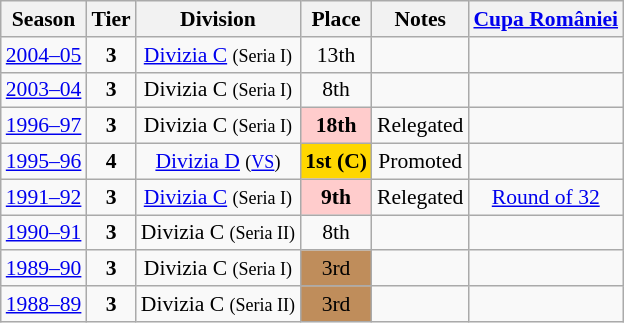<table class="wikitable" style="text-align:center; font-size:90%">
<tr>
<th>Season</th>
<th>Tier</th>
<th>Division</th>
<th>Place</th>
<th>Notes</th>
<th><a href='#'>Cupa României</a></th>
</tr>
<tr>
<td><a href='#'>2004–05</a></td>
<td><strong>3</strong></td>
<td><a href='#'>Divizia C</a> <small>(Seria I)</small></td>
<td>13th</td>
<td></td>
<td></td>
</tr>
<tr>
<td><a href='#'>2003–04</a></td>
<td><strong>3</strong></td>
<td>Divizia C <small>(Seria I)</small></td>
<td>8th</td>
<td></td>
<td></td>
</tr>
<tr>
<td><a href='#'>1996–97</a></td>
<td><strong>3</strong></td>
<td>Divizia C <small>(Seria I)</small></td>
<td align=center bgcolor=#FFCCCC><strong>18th</strong></td>
<td>Relegated</td>
<td></td>
</tr>
<tr>
<td><a href='#'>1995–96</a></td>
<td><strong>4</strong></td>
<td><a href='#'>Divizia D</a> <small>(<a href='#'>VS</a>)</small></td>
<td align=center bgcolor=gold><strong>1st</strong> <strong>(C)</strong></td>
<td>Promoted</td>
<td></td>
</tr>
<tr>
<td><a href='#'>1991–92</a></td>
<td><strong>3</strong></td>
<td><a href='#'>Divizia C</a> <small>(Seria I)</small></td>
<td align=center bgcolor=#FFCCCC><strong>9th</strong></td>
<td>Relegated</td>
<td><a href='#'>Round of 32</a></td>
</tr>
<tr>
<td><a href='#'>1990–91</a></td>
<td><strong>3</strong></td>
<td>Divizia C <small>(Seria II)</small></td>
<td>8th</td>
<td></td>
<td></td>
</tr>
<tr>
<td><a href='#'>1989–90</a></td>
<td><strong>3</strong></td>
<td>Divizia C <small>(Seria I)</small></td>
<td align=center bgcolor=#BF8D5B>3rd</td>
<td></td>
<td></td>
</tr>
<tr>
<td><a href='#'>1988–89</a></td>
<td><strong>3</strong></td>
<td>Divizia C <small>(Seria II)</small></td>
<td align=center bgcolor=#BF8D5B>3rd</td>
<td></td>
<td></td>
</tr>
</table>
